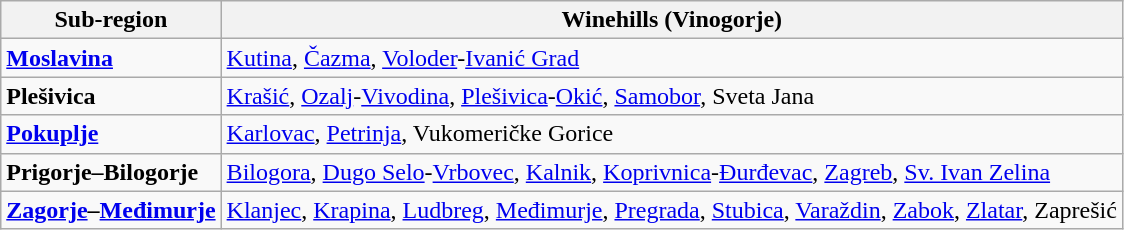<table class="wikitable" border="1">
<tr>
<th>Sub-region</th>
<th>Winehills (Vinogorje)</th>
</tr>
<tr>
<td><strong><a href='#'>Moslavina</a></strong></td>
<td><a href='#'>Kutina</a>, <a href='#'>Čazma</a>, <a href='#'>Voloder</a>-<a href='#'>Ivanić Grad</a></td>
</tr>
<tr>
<td><strong>Plešivica</strong></td>
<td><a href='#'>Krašić</a>, <a href='#'>Ozalj</a>-<a href='#'>Vivodina</a>, <a href='#'>Plešivica</a>-<a href='#'>Okić</a>, <a href='#'>Samobor</a>, Sveta Jana</td>
</tr>
<tr>
<td><strong><a href='#'>Pokuplje</a></strong></td>
<td><a href='#'>Karlovac</a>, <a href='#'>Petrinja</a>, Vukomeričke Gorice</td>
</tr>
<tr>
<td><strong>Prigorje–Bilogorje</strong></td>
<td><a href='#'>Bilogora</a>, <a href='#'>Dugo Selo</a>-<a href='#'>Vrbovec</a>, <a href='#'>Kalnik</a>, <a href='#'>Koprivnica</a>-<a href='#'>Đurđevac</a>, <a href='#'>Zagreb</a>, <a href='#'>Sv. Ivan Zelina</a></td>
</tr>
<tr>
<td><strong><a href='#'>Zagorje</a>–<a href='#'>Međimurje</a></strong></td>
<td><a href='#'>Klanjec</a>, <a href='#'>Krapina</a>, <a href='#'>Ludbreg</a>, <a href='#'>Međimurje</a>, <a href='#'>Pregrada</a>, <a href='#'>Stubica</a>, <a href='#'>Varaždin</a>, <a href='#'>Zabok</a>, <a href='#'>Zlatar</a>, Zaprešić</td>
</tr>
</table>
